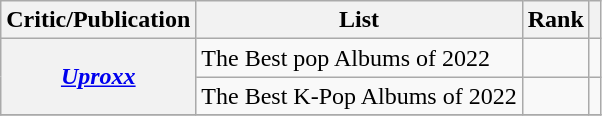<table class="wikitable plainrowheaders sortable">
<tr>
<th>Critic/Publication</th>
<th scope="col" class="unsortable">List</th>
<th data-sort-type="number">Rank</th>
<th scope="col" class="unsortable"></th>
</tr>
<tr>
<th rowspan="2" scope="row"><em><a href='#'>Uproxx</a></em></th>
<td>The Best pop Albums of 2022</td>
<td></td>
<td style="text-align:center;"></td>
</tr>
<tr>
<td>The Best K-Pop Albums of 2022</td>
<td></td>
<td style="text-align:center;"></td>
</tr>
<tr>
</tr>
</table>
